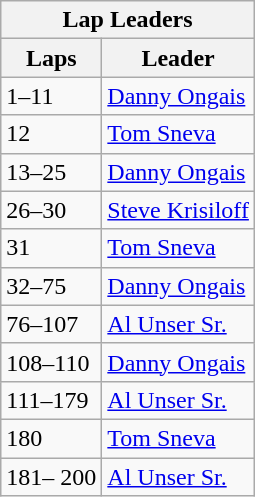<table class="wikitable">
<tr>
<th colspan=2>Lap Leaders</th>
</tr>
<tr>
<th>Laps</th>
<th>Leader</th>
</tr>
<tr>
<td>1–11</td>
<td><a href='#'>Danny Ongais</a></td>
</tr>
<tr>
<td>12</td>
<td><a href='#'>Tom Sneva</a></td>
</tr>
<tr>
<td>13–25</td>
<td><a href='#'>Danny Ongais</a></td>
</tr>
<tr>
<td>26–30</td>
<td><a href='#'>Steve Krisiloff</a></td>
</tr>
<tr>
<td>31</td>
<td><a href='#'>Tom Sneva</a></td>
</tr>
<tr>
<td>32–75</td>
<td><a href='#'>Danny Ongais</a></td>
</tr>
<tr>
<td>76–107</td>
<td><a href='#'>Al Unser Sr.</a></td>
</tr>
<tr>
<td>108–110</td>
<td><a href='#'>Danny Ongais</a></td>
</tr>
<tr>
<td>111–179</td>
<td><a href='#'>Al Unser Sr.</a></td>
</tr>
<tr>
<td>180</td>
<td><a href='#'>Tom Sneva</a></td>
</tr>
<tr>
<td>181– 200</td>
<td><a href='#'>Al Unser Sr.</a></td>
</tr>
</table>
